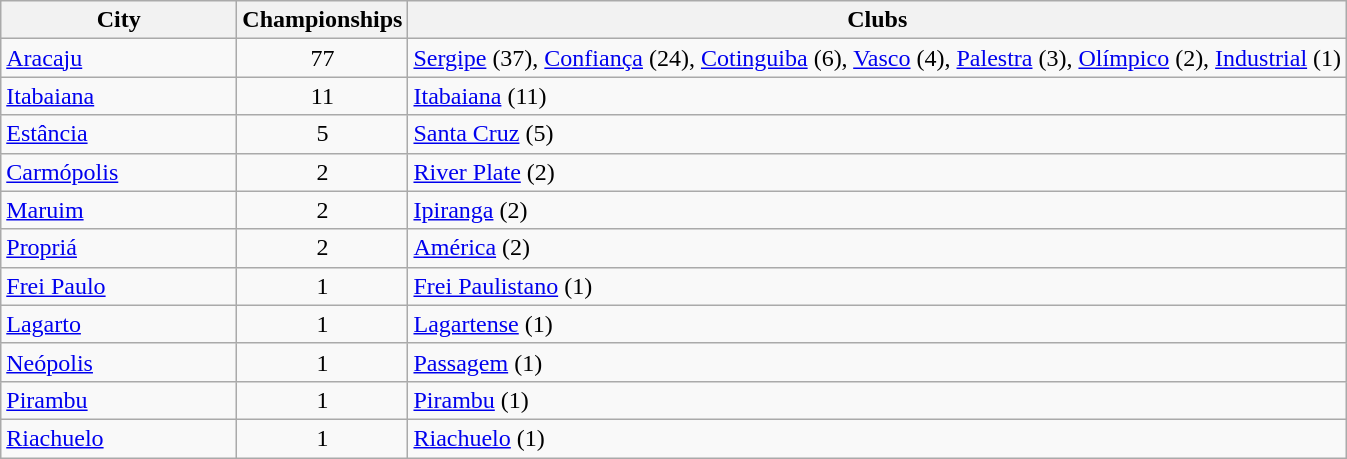<table class="wikitable">
<tr>
<th style="width:150px">City</th>
<th>Championships</th>
<th>Clubs</th>
</tr>
<tr>
<td> <a href='#'>Aracaju</a></td>
<td align="center">77</td>
<td><a href='#'>Sergipe</a> (37), <a href='#'>Confiança</a> (24), <a href='#'>Cotinguiba</a> (6), <a href='#'>Vasco</a> (4), <a href='#'>Palestra</a> (3), <a href='#'>Olímpico</a> (2), <a href='#'>Industrial</a> (1)</td>
</tr>
<tr>
<td> <a href='#'>Itabaiana</a></td>
<td align="center">11</td>
<td><a href='#'>Itabaiana</a> (11)</td>
</tr>
<tr>
<td> <a href='#'>Estância</a></td>
<td align="center">5</td>
<td><a href='#'>Santa Cruz</a> (5)</td>
</tr>
<tr>
<td> <a href='#'>Carmópolis</a></td>
<td align="center">2</td>
<td><a href='#'>River Plate</a> (2)</td>
</tr>
<tr>
<td> <a href='#'>Maruim</a></td>
<td align="center">2</td>
<td><a href='#'>Ipiranga</a> (2)</td>
</tr>
<tr>
<td> <a href='#'>Propriá</a></td>
<td align="center">2</td>
<td><a href='#'>América</a> (2)</td>
</tr>
<tr>
<td> <a href='#'>Frei Paulo</a></td>
<td align="center">1</td>
<td><a href='#'>Frei Paulistano</a> (1)</td>
</tr>
<tr>
<td> <a href='#'>Lagarto</a></td>
<td align="center">1</td>
<td><a href='#'>Lagartense</a> (1)</td>
</tr>
<tr>
<td><a href='#'>Neópolis</a></td>
<td align="center">1</td>
<td><a href='#'>Passagem</a> (1)</td>
</tr>
<tr>
<td> <a href='#'>Pirambu</a></td>
<td align="center">1</td>
<td><a href='#'>Pirambu</a> (1)</td>
</tr>
<tr>
<td> <a href='#'>Riachuelo</a></td>
<td align="center">1</td>
<td><a href='#'>Riachuelo</a> (1)</td>
</tr>
</table>
